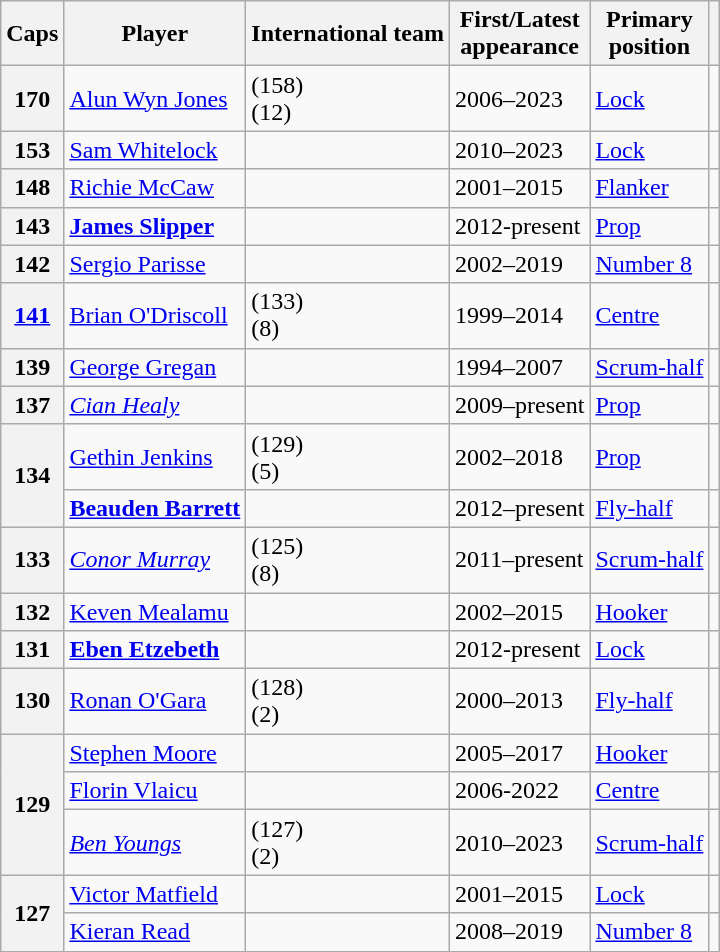<table class="wikitable sortable">
<tr>
<th>Caps</th>
<th>Player</th>
<th>International team</th>
<th>First/Latest<br>appearance</th>
<th>Primary<br>position</th>
<th class=unsortable></th>
</tr>
<tr>
<th>170</th>
<td><a href='#'>Alun Wyn Jones</a></td>
<td> (158)<br> (12)</td>
<td>2006–2023</td>
<td><a href='#'>Lock</a></td>
<td></td>
</tr>
<tr>
<th>153</th>
<td><a href='#'>Sam Whitelock</a></td>
<td></td>
<td>2010–2023</td>
<td><a href='#'>Lock</a></td>
<td></td>
</tr>
<tr>
<th>148</th>
<td><a href='#'>Richie McCaw</a></td>
<td></td>
<td>2001–2015</td>
<td><a href='#'>Flanker</a></td>
<td></td>
</tr>
<tr>
<th>143</th>
<td><strong><a href='#'>James Slipper</a></strong></td>
<td></td>
<td>2012-present</td>
<td><a href='#'>Prop</a></td>
<td></td>
</tr>
<tr>
<th>142</th>
<td><a href='#'>Sergio Parisse</a></td>
<td></td>
<td>2002–2019</td>
<td><a href='#'>Number 8</a></td>
<td></td>
</tr>
<tr>
<th><a href='#'>141</a></th>
<td><a href='#'>Brian O'Driscoll</a></td>
<td> (133)<br> (8)</td>
<td>1999–2014</td>
<td><a href='#'>Centre</a></td>
<td></td>
</tr>
<tr>
<th>139</th>
<td><a href='#'>George Gregan</a></td>
<td></td>
<td>1994–2007</td>
<td><a href='#'>Scrum-half</a></td>
<td></td>
</tr>
<tr>
<th>137</th>
<td><em><a href='#'>Cian Healy</a></em></td>
<td></td>
<td>2009–present</td>
<td><a href='#'>Prop</a></td>
<td></td>
</tr>
<tr>
<th rowspan=2>134</th>
<td><a href='#'>Gethin Jenkins</a></td>
<td> (129)<br> (5)</td>
<td>2002–2018</td>
<td><a href='#'>Prop</a></td>
<td></td>
</tr>
<tr>
<td><strong><a href='#'>Beauden Barrett</a></strong></td>
<td></td>
<td>2012–present</td>
<td><a href='#'>Fly-half</a></td>
<td></td>
</tr>
<tr>
<th>133</th>
<td><em><a href='#'>Conor Murray</a></em></td>
<td> (125) <br>  (8)</td>
<td>2011–present</td>
<td><a href='#'>Scrum-half</a></td>
<td></td>
</tr>
<tr>
<th>132</th>
<td><a href='#'>Keven Mealamu</a></td>
<td></td>
<td>2002–2015</td>
<td><a href='#'>Hooker</a></td>
<td></td>
</tr>
<tr>
<th>131</th>
<td><strong><a href='#'>Eben Etzebeth</a></strong></td>
<td></td>
<td>2012-present</td>
<td><a href='#'>Lock</a></td>
<td></td>
</tr>
<tr>
<th>130</th>
<td><a href='#'>Ronan O'Gara</a></td>
<td> (128)<br> (2)</td>
<td>2000–2013</td>
<td><a href='#'>Fly-half</a></td>
<td></td>
</tr>
<tr>
<th rowspan=3>129</th>
<td><a href='#'>Stephen Moore</a></td>
<td></td>
<td>2005–2017</td>
<td><a href='#'>Hooker</a></td>
<td></td>
</tr>
<tr>
<td><a href='#'>Florin Vlaicu</a></td>
<td></td>
<td>2006-2022</td>
<td><a href='#'>Centre</a></td>
<td></td>
</tr>
<tr>
<td><em><a href='#'>Ben Youngs</a></em></td>
<td> (127) <br>  (2)</td>
<td>2010–2023</td>
<td><a href='#'>Scrum-half</a></td>
<td></td>
</tr>
<tr>
<th rowspan=2>127</th>
<td><a href='#'>Victor Matfield</a></td>
<td></td>
<td>2001–2015</td>
<td><a href='#'>Lock</a></td>
<td></td>
</tr>
<tr>
<td><a href='#'>Kieran Read</a></td>
<td></td>
<td>2008–2019</td>
<td><a href='#'>Number 8</a></td>
<td></td>
</tr>
</table>
